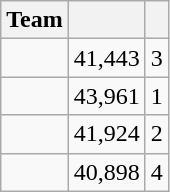<table class="wikitable">
<tr>
<th>Team</th>
<th></th>
<th></th>
</tr>
<tr>
<td> <sup></sup></td>
<td align=right>41,443</td>
<td align=center>3</td>
</tr>
<tr>
<td> <sup></sup></td>
<td align=right>43,961</td>
<td align=center>1</td>
</tr>
<tr>
<td></td>
<td align=right>41,924</td>
<td align=center>2</td>
</tr>
<tr>
<td></td>
<td align=right>40,898</td>
<td align=center>4</td>
</tr>
</table>
